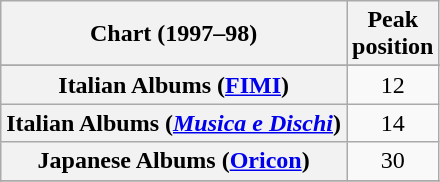<table class="wikitable plainrowheaders sortable" style="text-align:center;">
<tr>
<th>Chart (1997–98)</th>
<th>Peak<br>position</th>
</tr>
<tr>
</tr>
<tr>
</tr>
<tr>
</tr>
<tr>
</tr>
<tr>
</tr>
<tr>
</tr>
<tr>
</tr>
<tr>
<th scope="row">Italian Albums (<a href='#'>FIMI</a>)</th>
<td>12</td>
</tr>
<tr>
<th scope="row">Italian Albums (<em><a href='#'>Musica e Dischi</a></em>)</th>
<td>14</td>
</tr>
<tr>
<th scope="row">Japanese Albums (<a href='#'>Oricon</a>)</th>
<td>30</td>
</tr>
<tr>
</tr>
<tr>
</tr>
<tr>
</tr>
</table>
